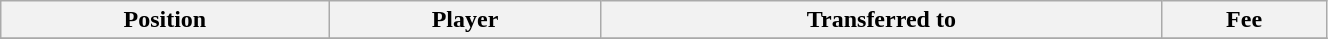<table class="wikitable sortable" style="width:70%; text-align:center; font-size:100%; text-align:left;">
<tr>
<th>Position</th>
<th>Player</th>
<th>Transferred to</th>
<th>Fee</th>
</tr>
<tr>
</tr>
</table>
